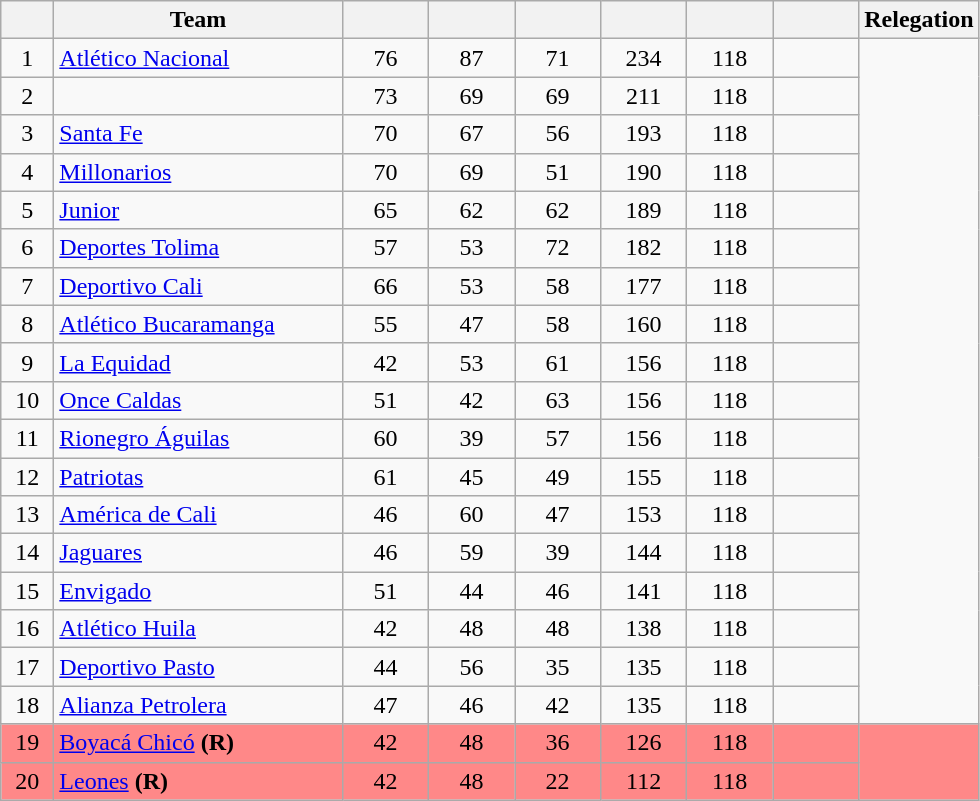<table class="wikitable" style="text-align: center;">
<tr>
<th width=28><br></th>
<th width=185>Team</th>
<th width=50></th>
<th width=50></th>
<th width=50></th>
<th width=50></th>
<th width=50></th>
<th width=50><br></th>
<th>Relegation</th>
</tr>
<tr>
<td>1</td>
<td align="left"><a href='#'>Atlético Nacional</a></td>
<td>76</td>
<td>87</td>
<td>71</td>
<td>234</td>
<td>118</td>
<td><strong></strong></td>
</tr>
<tr>
<td>2</td>
<td align="left"></td>
<td>73</td>
<td>69</td>
<td>69</td>
<td>211</td>
<td>118</td>
<td><strong></strong></td>
</tr>
<tr>
<td>3</td>
<td align="left"><a href='#'>Santa Fe</a></td>
<td>70</td>
<td>67</td>
<td>56</td>
<td>193</td>
<td>118</td>
<td><strong></strong></td>
</tr>
<tr>
<td>4</td>
<td align="left"><a href='#'>Millonarios</a></td>
<td>70</td>
<td>69</td>
<td>51</td>
<td>190</td>
<td>118</td>
<td><strong></strong></td>
</tr>
<tr>
<td>5</td>
<td align="left"><a href='#'>Junior</a></td>
<td>65</td>
<td>62</td>
<td>62</td>
<td>189</td>
<td>118</td>
<td><strong></strong></td>
</tr>
<tr>
<td>6</td>
<td align="left"><a href='#'>Deportes Tolima</a></td>
<td>57</td>
<td>53</td>
<td>72</td>
<td>182</td>
<td>118</td>
<td><strong></strong></td>
</tr>
<tr>
<td>7</td>
<td align="left"><a href='#'>Deportivo Cali</a></td>
<td>66</td>
<td>53</td>
<td>58</td>
<td>177</td>
<td>118</td>
<td><strong></strong></td>
</tr>
<tr>
<td>8</td>
<td align="left"><a href='#'>Atlético Bucaramanga</a></td>
<td>55</td>
<td>47</td>
<td>58</td>
<td>160</td>
<td>118</td>
<td><strong></strong></td>
</tr>
<tr>
<td>9</td>
<td align="left"><a href='#'>La Equidad</a></td>
<td>42</td>
<td>53</td>
<td>61</td>
<td>156</td>
<td>118</td>
<td><strong></strong></td>
</tr>
<tr>
<td>10</td>
<td align="left"><a href='#'>Once Caldas</a></td>
<td>51</td>
<td>42</td>
<td>63</td>
<td>156</td>
<td>118</td>
<td><strong></strong></td>
</tr>
<tr>
<td>11</td>
<td align="left"><a href='#'>Rionegro Águilas</a></td>
<td>60</td>
<td>39</td>
<td>57</td>
<td>156</td>
<td>118</td>
<td><strong></strong></td>
</tr>
<tr>
<td>12</td>
<td align="left"><a href='#'>Patriotas</a></td>
<td>61</td>
<td>45</td>
<td>49</td>
<td>155</td>
<td>118</td>
<td><strong></strong></td>
</tr>
<tr>
<td>13</td>
<td align="left"><a href='#'>América de Cali</a></td>
<td>46</td>
<td>60</td>
<td>47</td>
<td>153</td>
<td>118</td>
<td><strong></strong></td>
</tr>
<tr>
<td>14</td>
<td align="left"><a href='#'>Jaguares</a></td>
<td>46</td>
<td>59</td>
<td>39</td>
<td>144</td>
<td>118</td>
<td><strong></strong></td>
</tr>
<tr>
<td>15</td>
<td align="left"><a href='#'>Envigado</a></td>
<td>51</td>
<td>44</td>
<td>46</td>
<td>141</td>
<td>118</td>
<td><strong></strong></td>
</tr>
<tr>
<td>16</td>
<td align="left"><a href='#'>Atlético Huila</a></td>
<td>42</td>
<td>48</td>
<td>48</td>
<td>138</td>
<td>118</td>
<td><strong></strong></td>
</tr>
<tr>
<td>17</td>
<td align="left"><a href='#'>Deportivo Pasto</a></td>
<td>44</td>
<td>56</td>
<td>35</td>
<td>135</td>
<td>118</td>
<td><strong></strong></td>
</tr>
<tr>
<td>18</td>
<td align="left"><a href='#'>Alianza Petrolera</a></td>
<td>47</td>
<td>46</td>
<td>42</td>
<td>135</td>
<td>118</td>
<td><strong></strong></td>
</tr>
<tr bgcolor=#FF8888>
<td>19</td>
<td align="left"><a href='#'>Boyacá Chicó</a> <strong>(R)</strong></td>
<td>42</td>
<td>48</td>
<td>36</td>
<td>126</td>
<td>118</td>
<td><strong></strong></td>
<td rowspan=2></td>
</tr>
<tr bgcolor=#FF8888>
<td>20</td>
<td align="left"><a href='#'>Leones</a> <strong>(R)</strong></td>
<td>42</td>
<td>48</td>
<td>22</td>
<td>112</td>
<td>118</td>
<td><strong></strong></td>
</tr>
</table>
